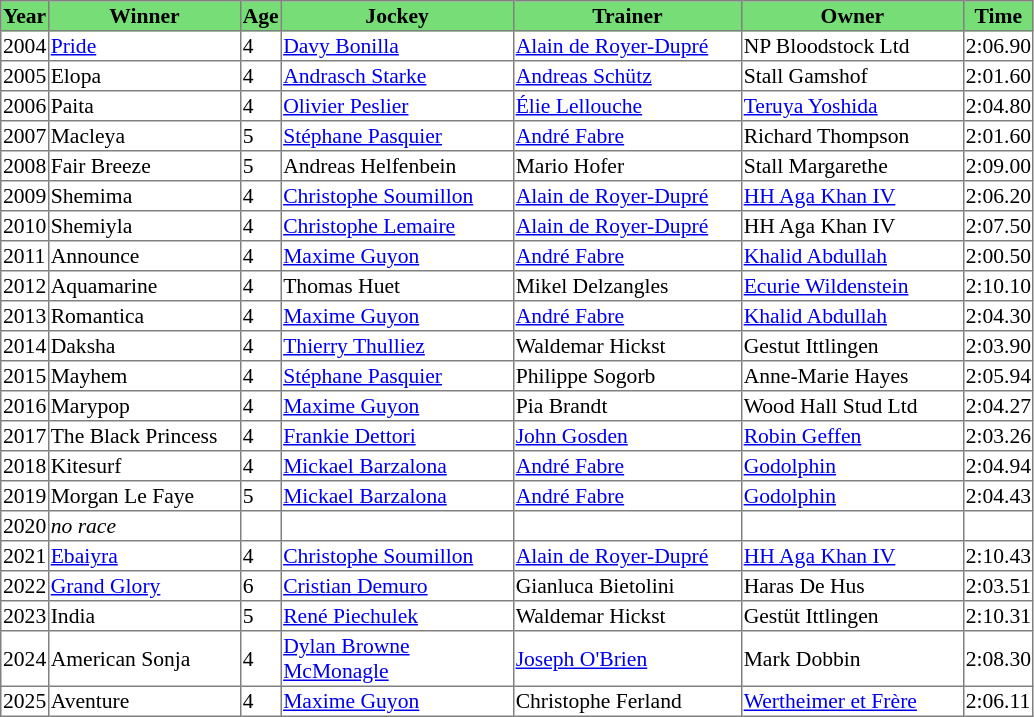<table class = "sortable" | border="1" style="border-collapse: collapse; font-size:90%">
<tr bgcolor="#77dd77" align="center">
<th>Year</th>
<th>Winner</th>
<th>Age</th>
<th>Jockey</th>
<th>Trainer</th>
<th>Owner</th>
<th>Time</th>
</tr>
<tr>
<td>2004</td>
<td width=125px><a href='#'>Pride</a></td>
<td>4</td>
<td width=152px><a href='#'>Davy Bonilla</a></td>
<td width=149px><a href='#'>Alain de Royer-Dupré</a></td>
<td width=145px>NP Bloodstock Ltd</td>
<td>2:06.90</td>
</tr>
<tr>
<td>2005</td>
<td>Elopa</td>
<td>4</td>
<td><a href='#'>Andrasch Starke</a></td>
<td><a href='#'>Andreas Schütz</a></td>
<td>Stall Gamshof</td>
<td>2:01.60</td>
</tr>
<tr>
<td>2006</td>
<td>Paita</td>
<td>4</td>
<td><a href='#'>Olivier Peslier</a></td>
<td><a href='#'>Élie Lellouche</a></td>
<td><a href='#'>Teruya Yoshida</a></td>
<td>2:04.80</td>
</tr>
<tr>
<td>2007</td>
<td>Macleya</td>
<td>5</td>
<td><a href='#'>Stéphane Pasquier</a></td>
<td><a href='#'>André Fabre</a></td>
<td>Richard Thompson</td>
<td>2:01.60</td>
</tr>
<tr>
<td>2008</td>
<td>Fair Breeze</td>
<td>5</td>
<td>Andreas Helfenbein</td>
<td>Mario Hofer</td>
<td>Stall Margarethe</td>
<td>2:09.00</td>
</tr>
<tr>
<td>2009</td>
<td>Shemima</td>
<td>4</td>
<td><a href='#'>Christophe Soumillon</a></td>
<td><a href='#'>Alain de Royer-Dupré</a></td>
<td><a href='#'>HH Aga Khan IV</a></td>
<td>2:06.20</td>
</tr>
<tr>
<td>2010</td>
<td>Shemiyla</td>
<td>4</td>
<td><a href='#'>Christophe Lemaire</a></td>
<td><a href='#'>Alain de Royer-Dupré</a></td>
<td>HH Aga Khan IV</td>
<td>2:07.50</td>
</tr>
<tr>
<td>2011</td>
<td>Announce</td>
<td>4</td>
<td><a href='#'>Maxime Guyon</a></td>
<td><a href='#'>André Fabre</a></td>
<td><a href='#'>Khalid Abdullah</a></td>
<td>2:00.50</td>
</tr>
<tr>
<td>2012</td>
<td>Aquamarine</td>
<td>4</td>
<td>Thomas Huet</td>
<td>Mikel Delzangles</td>
<td><a href='#'>Ecurie Wildenstein</a></td>
<td>2:10.10</td>
</tr>
<tr>
<td>2013</td>
<td>Romantica</td>
<td>4</td>
<td><a href='#'>Maxime Guyon</a></td>
<td><a href='#'>André Fabre</a></td>
<td><a href='#'>Khalid Abdullah</a></td>
<td>2:04.30</td>
</tr>
<tr>
<td>2014</td>
<td>Daksha</td>
<td>4</td>
<td><a href='#'>Thierry Thulliez</a></td>
<td>Waldemar Hickst</td>
<td>Gestut Ittlingen</td>
<td>2:03.90</td>
</tr>
<tr>
<td>2015</td>
<td>Mayhem</td>
<td>4</td>
<td><a href='#'>Stéphane Pasquier</a></td>
<td>Philippe Sogorb</td>
<td>Anne-Marie Hayes</td>
<td>2:05.94</td>
</tr>
<tr>
<td>2016</td>
<td>Marypop</td>
<td>4</td>
<td><a href='#'>Maxime Guyon</a></td>
<td>Pia Brandt</td>
<td>Wood Hall Stud Ltd</td>
<td>2:04.27</td>
</tr>
<tr>
<td>2017</td>
<td>The Black Princess</td>
<td>4</td>
<td><a href='#'>Frankie Dettori</a></td>
<td><a href='#'>John Gosden</a></td>
<td><a href='#'>Robin Geffen</a></td>
<td>2:03.26</td>
</tr>
<tr>
<td>2018</td>
<td>Kitesurf</td>
<td>4</td>
<td><a href='#'>Mickael Barzalona</a></td>
<td><a href='#'>André Fabre</a></td>
<td><a href='#'>Godolphin</a></td>
<td>2:04.94</td>
</tr>
<tr>
<td>2019</td>
<td>Morgan Le Faye</td>
<td>5</td>
<td><a href='#'>Mickael Barzalona</a></td>
<td><a href='#'>André Fabre</a></td>
<td><a href='#'>Godolphin</a></td>
<td>2:04.43</td>
</tr>
<tr>
<td>2020</td>
<td><em>no race</em></td>
<td></td>
<td></td>
<td></td>
<td></td>
</tr>
<tr>
<td>2021</td>
<td><a href='#'>Ebaiyra</a></td>
<td>4</td>
<td><a href='#'>Christophe Soumillon</a></td>
<td><a href='#'>Alain de Royer-Dupré</a></td>
<td><a href='#'>HH Aga Khan IV</a></td>
<td>2:10.43</td>
</tr>
<tr>
<td>2022</td>
<td><a href='#'>Grand Glory</a></td>
<td>6</td>
<td><a href='#'>Cristian Demuro</a></td>
<td>Gianluca Bietolini</td>
<td>Haras De Hus</td>
<td>2:03.51</td>
</tr>
<tr>
<td>2023</td>
<td>India</td>
<td>5</td>
<td><a href='#'>René Piechulek</a></td>
<td>Waldemar Hickst</td>
<td>Gestüt Ittlingen</td>
<td>2:10.31</td>
</tr>
<tr>
<td>2024</td>
<td>American Sonja</td>
<td>4</td>
<td><a href='#'>Dylan Browne McMonagle</a></td>
<td><a href='#'>Joseph O'Brien</a></td>
<td>Mark Dobbin</td>
<td>2:08.30</td>
</tr>
<tr>
<td>2025</td>
<td>Aventure</td>
<td>4</td>
<td><a href='#'>Maxime Guyon</a></td>
<td>Christophe Ferland</td>
<td><a href='#'>Wertheimer et Frère</a></td>
<td>2:06.11</td>
</tr>
</table>
